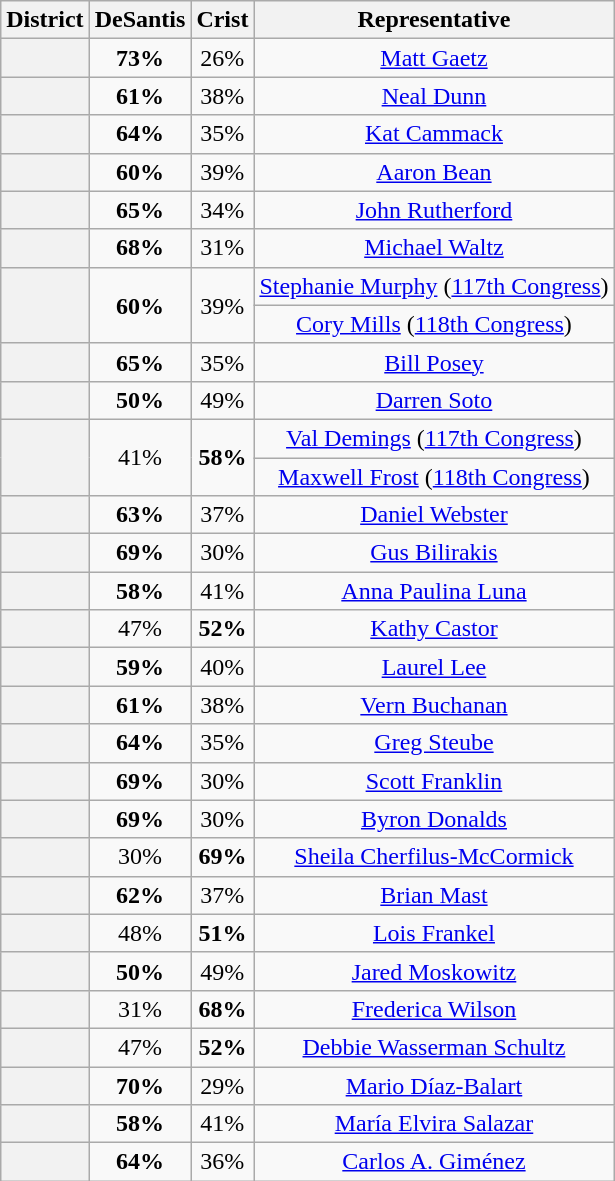<table class=wikitable>
<tr>
<th>District</th>
<th>DeSantis</th>
<th>Crist</th>
<th>Representative</th>
</tr>
<tr align=center>
<th></th>
<td><strong>73%</strong></td>
<td>26%</td>
<td><a href='#'>Matt Gaetz</a></td>
</tr>
<tr align=center>
<th></th>
<td><strong>61%</strong></td>
<td>38%</td>
<td><a href='#'>Neal Dunn</a></td>
</tr>
<tr align=center>
<th></th>
<td><strong>64%</strong></td>
<td>35%</td>
<td><a href='#'>Kat Cammack</a></td>
</tr>
<tr align=center>
<th></th>
<td><strong>60%</strong></td>
<td>39%</td>
<td><a href='#'>Aaron Bean</a></td>
</tr>
<tr align=center>
<th></th>
<td><strong>65%</strong></td>
<td>34%</td>
<td><a href='#'>John Rutherford</a></td>
</tr>
<tr align=center>
<th></th>
<td><strong>68%</strong></td>
<td>31%</td>
<td><a href='#'>Michael Waltz</a></td>
</tr>
<tr align=center>
<th rowspan=2 ></th>
<td rowspan=2><strong>60%</strong></td>
<td rowspan=2>39%</td>
<td><a href='#'>Stephanie Murphy</a> (<a href='#'>117th Congress</a>)</td>
</tr>
<tr align=center>
<td><a href='#'>Cory Mills</a> (<a href='#'>118th Congress</a>)</td>
</tr>
<tr align=center>
<th></th>
<td><strong>65%</strong></td>
<td>35%</td>
<td><a href='#'>Bill Posey</a></td>
</tr>
<tr align=center>
<th></th>
<td><strong>50%</strong></td>
<td>49%</td>
<td><a href='#'>Darren Soto</a></td>
</tr>
<tr align=center>
<th rowspan=2 ></th>
<td rowspan=2>41%</td>
<td rowspan=2><strong>58%</strong></td>
<td><a href='#'>Val Demings</a> (<a href='#'>117th Congress</a>)</td>
</tr>
<tr align=center>
<td><a href='#'>Maxwell Frost</a> (<a href='#'>118th Congress</a>)</td>
</tr>
<tr align=center>
<th></th>
<td><strong>63%</strong></td>
<td>37%</td>
<td><a href='#'>Daniel Webster</a></td>
</tr>
<tr align=center>
<th></th>
<td><strong>69%</strong></td>
<td>30%</td>
<td><a href='#'>Gus Bilirakis</a></td>
</tr>
<tr align=center>
<th></th>
<td><strong>58%</strong></td>
<td>41%</td>
<td><a href='#'>Anna Paulina Luna</a></td>
</tr>
<tr align=center>
<th></th>
<td>47%</td>
<td><strong>52%</strong></td>
<td><a href='#'>Kathy Castor</a></td>
</tr>
<tr align=center>
<th></th>
<td><strong>59%</strong></td>
<td>40%</td>
<td><a href='#'>Laurel Lee</a></td>
</tr>
<tr align=center>
<th></th>
<td><strong>61%</strong></td>
<td>38%</td>
<td><a href='#'>Vern Buchanan</a></td>
</tr>
<tr align=center>
<th></th>
<td><strong>64%</strong></td>
<td>35%</td>
<td><a href='#'>Greg Steube</a></td>
</tr>
<tr align=center>
<th></th>
<td><strong>69%</strong></td>
<td>30%</td>
<td><a href='#'>Scott Franklin</a></td>
</tr>
<tr align=center>
<th></th>
<td><strong>69%</strong></td>
<td>30%</td>
<td><a href='#'>Byron Donalds</a></td>
</tr>
<tr align=center>
<th></th>
<td>30%</td>
<td><strong>69%</strong></td>
<td><a href='#'>Sheila Cherfilus-McCormick</a></td>
</tr>
<tr align=center>
<th></th>
<td><strong>62%</strong></td>
<td>37%</td>
<td><a href='#'>Brian Mast</a></td>
</tr>
<tr align=center>
<th></th>
<td>48%</td>
<td><strong>51%</strong></td>
<td><a href='#'>Lois Frankel</a></td>
</tr>
<tr align=center>
<th></th>
<td><strong>50%</strong></td>
<td>49%</td>
<td><a href='#'>Jared Moskowitz</a></td>
</tr>
<tr align=center>
<th></th>
<td>31%</td>
<td><strong>68%</strong></td>
<td><a href='#'>Frederica Wilson</a></td>
</tr>
<tr align=center>
<th></th>
<td>47%</td>
<td><strong>52%</strong></td>
<td><a href='#'>Debbie Wasserman Schultz</a></td>
</tr>
<tr align=center>
<th></th>
<td><strong>70%</strong></td>
<td>29%</td>
<td><a href='#'>Mario Díaz-Balart</a></td>
</tr>
<tr align=center>
<th></th>
<td><strong>58%</strong></td>
<td>41%</td>
<td><a href='#'>María Elvira Salazar</a></td>
</tr>
<tr align=center>
<th></th>
<td><strong>64%</strong></td>
<td>36%</td>
<td><a href='#'>Carlos A. Giménez</a></td>
</tr>
</table>
